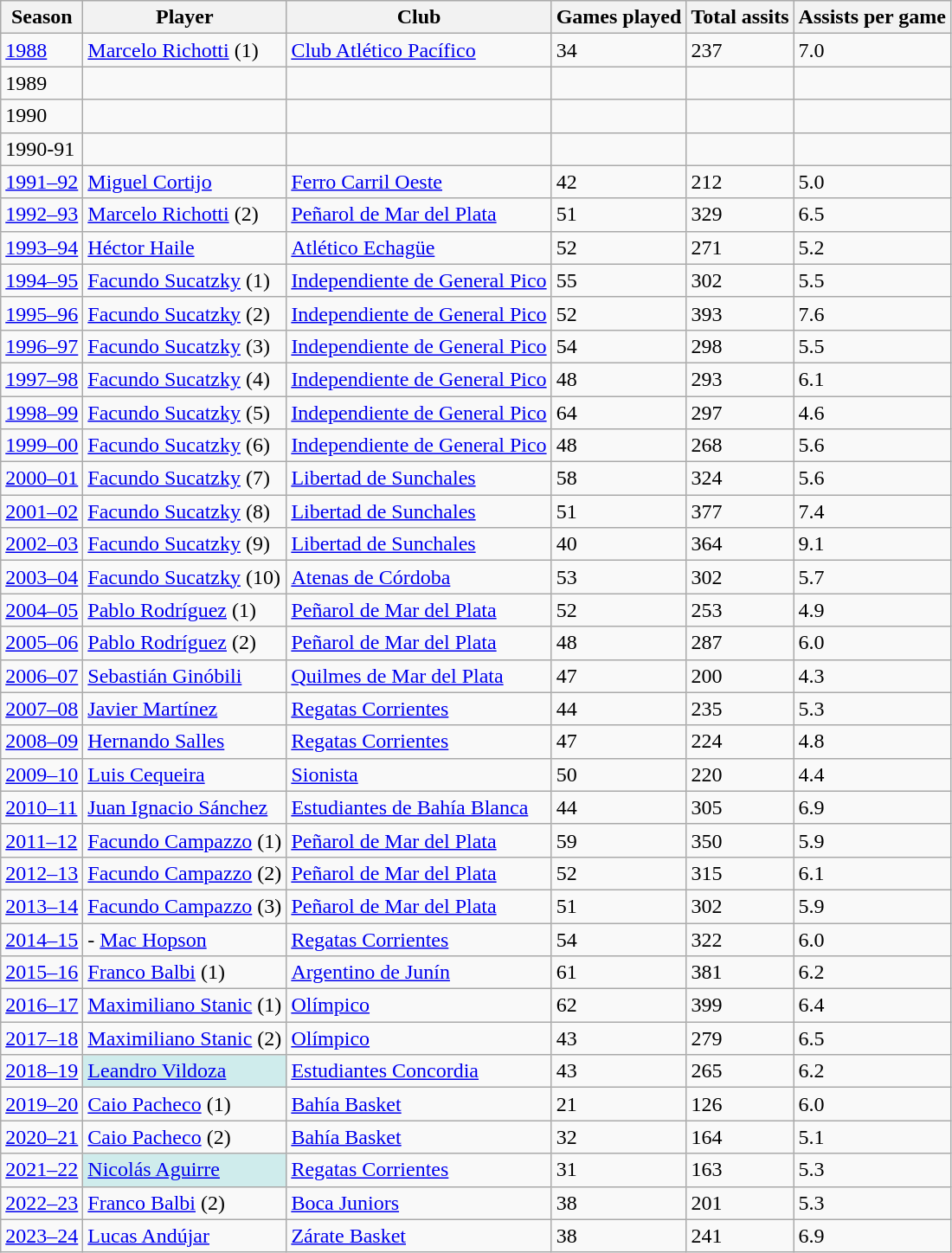<table class="wikitable sortable">
<tr>
<th>Season</th>
<th>Player</th>
<th>Club</th>
<th>Games played</th>
<th>Total assits</th>
<th>Assists per game</th>
</tr>
<tr>
<td><a href='#'>1988</a></td>
<td> <a href='#'>Marcelo Richotti</a> (1)</td>
<td><a href='#'>Club Atlético Pacífico</a></td>
<td>34</td>
<td>237</td>
<td>7.0</td>
</tr>
<tr>
<td>1989</td>
<td></td>
<td></td>
<td></td>
<td></td>
<td></td>
</tr>
<tr>
<td>1990</td>
<td></td>
<td></td>
<td></td>
<td></td>
<td></td>
</tr>
<tr>
<td>1990-91</td>
<td></td>
<td></td>
<td></td>
<td></td>
<td></td>
</tr>
<tr>
<td><a href='#'>1991–92</a></td>
<td> <a href='#'>Miguel Cortijo</a></td>
<td><a href='#'>Ferro Carril Oeste</a></td>
<td>42</td>
<td>212</td>
<td>5.0</td>
</tr>
<tr>
<td><a href='#'>1992–93</a></td>
<td> <a href='#'>Marcelo Richotti</a> (2)</td>
<td><a href='#'>Peñarol de Mar del Plata</a></td>
<td>51</td>
<td>329</td>
<td>6.5</td>
</tr>
<tr>
<td><a href='#'>1993–94</a></td>
<td> <a href='#'>Héctor Haile</a></td>
<td><a href='#'>Atlético Echagüe</a></td>
<td>52</td>
<td>271</td>
<td>5.2</td>
</tr>
<tr>
<td><a href='#'>1994–95</a></td>
<td> <a href='#'>Facundo Sucatzky</a> (1)</td>
<td><a href='#'>Independiente de General Pico</a></td>
<td>55</td>
<td>302</td>
<td>5.5</td>
</tr>
<tr>
<td><a href='#'>1995–96</a></td>
<td> <a href='#'>Facundo Sucatzky</a> (2)</td>
<td><a href='#'>Independiente de General Pico</a></td>
<td>52</td>
<td>393</td>
<td>7.6</td>
</tr>
<tr>
<td><a href='#'>1996–97</a></td>
<td> <a href='#'>Facundo Sucatzky</a> (3)</td>
<td><a href='#'>Independiente de General Pico</a></td>
<td>54</td>
<td>298</td>
<td>5.5</td>
</tr>
<tr>
<td><a href='#'>1997–98</a></td>
<td> <a href='#'>Facundo Sucatzky</a> (4)</td>
<td><a href='#'>Independiente de General Pico</a></td>
<td>48</td>
<td>293</td>
<td>6.1</td>
</tr>
<tr>
<td><a href='#'>1998–99</a></td>
<td> <a href='#'>Facundo Sucatzky</a> (5)</td>
<td><a href='#'>Independiente de General Pico</a></td>
<td>64</td>
<td>297</td>
<td>4.6</td>
</tr>
<tr>
<td><a href='#'>1999–00</a></td>
<td> <a href='#'>Facundo Sucatzky</a> (6)</td>
<td><a href='#'>Independiente de General Pico</a></td>
<td>48</td>
<td>268</td>
<td>5.6</td>
</tr>
<tr>
<td><a href='#'>2000–01</a></td>
<td> <a href='#'>Facundo Sucatzky</a> (7)</td>
<td><a href='#'>Libertad de Sunchales</a></td>
<td>58</td>
<td>324</td>
<td>5.6</td>
</tr>
<tr>
<td><a href='#'>2001–02</a></td>
<td> <a href='#'>Facundo Sucatzky</a> (8)</td>
<td><a href='#'>Libertad de Sunchales</a></td>
<td>51</td>
<td>377</td>
<td>7.4</td>
</tr>
<tr>
<td><a href='#'>2002–03</a></td>
<td> <a href='#'>Facundo Sucatzky</a> (9)</td>
<td><a href='#'>Libertad de Sunchales</a></td>
<td>40</td>
<td>364</td>
<td>9.1</td>
</tr>
<tr>
<td><a href='#'>2003–04</a></td>
<td> <a href='#'>Facundo Sucatzky</a> (10)</td>
<td><a href='#'>Atenas de Córdoba</a></td>
<td>53</td>
<td>302</td>
<td>5.7</td>
</tr>
<tr>
<td><a href='#'>2004–05</a></td>
<td> <a href='#'>Pablo Rodríguez</a> (1)</td>
<td><a href='#'>Peñarol de Mar del Plata</a></td>
<td>52</td>
<td>253</td>
<td>4.9</td>
</tr>
<tr>
<td><a href='#'>2005–06</a></td>
<td> <a href='#'>Pablo Rodríguez</a> (2)</td>
<td><a href='#'>Peñarol de Mar del Plata</a></td>
<td>48</td>
<td>287</td>
<td>6.0</td>
</tr>
<tr>
<td><a href='#'>2006–07</a></td>
<td> <a href='#'>Sebastián Ginóbili</a></td>
<td><a href='#'>Quilmes de Mar del Plata</a></td>
<td>47</td>
<td>200</td>
<td>4.3</td>
</tr>
<tr>
<td><a href='#'>2007–08</a></td>
<td> <a href='#'>Javier Martínez</a></td>
<td><a href='#'>Regatas Corrientes</a></td>
<td>44</td>
<td>235</td>
<td>5.3</td>
</tr>
<tr>
<td><a href='#'>2008–09</a></td>
<td> <a href='#'>Hernando Salles</a></td>
<td><a href='#'>Regatas Corrientes</a></td>
<td>47</td>
<td>224</td>
<td>4.8</td>
</tr>
<tr>
<td><a href='#'>2009–10</a></td>
<td> <a href='#'>Luis Cequeira</a></td>
<td><a href='#'>Sionista</a></td>
<td>50</td>
<td>220</td>
<td>4.4</td>
</tr>
<tr>
<td><a href='#'>2010–11</a></td>
<td> <a href='#'>Juan Ignacio Sánchez</a></td>
<td><a href='#'>Estudiantes de Bahía Blanca</a></td>
<td>44</td>
<td>305</td>
<td>6.9</td>
</tr>
<tr>
<td><a href='#'>2011–12</a></td>
<td> <a href='#'>Facundo Campazzo</a> (1)</td>
<td><a href='#'>Peñarol de Mar del Plata</a></td>
<td>59</td>
<td>350</td>
<td>5.9</td>
</tr>
<tr>
<td><a href='#'>2012–13</a></td>
<td> <a href='#'>Facundo Campazzo</a> (2)</td>
<td><a href='#'>Peñarol de Mar del Plata</a></td>
<td>52</td>
<td>315</td>
<td>6.1</td>
</tr>
<tr>
<td><a href='#'>2013–14</a></td>
<td> <a href='#'>Facundo Campazzo</a> (3)</td>
<td><a href='#'>Peñarol de Mar del Plata</a></td>
<td>51</td>
<td>302</td>
<td>5.9</td>
</tr>
<tr>
<td><a href='#'>2014–15</a></td>
<td>- <a href='#'>Mac Hopson</a></td>
<td><a href='#'>Regatas Corrientes</a></td>
<td>54</td>
<td>322</td>
<td>6.0</td>
</tr>
<tr>
<td><a href='#'>2015–16</a></td>
<td> <a href='#'>Franco Balbi</a> (1)</td>
<td><a href='#'>Argentino de Junín</a></td>
<td>61</td>
<td>381</td>
<td>6.2</td>
</tr>
<tr>
<td><a href='#'>2016–17</a></td>
<td> <a href='#'>Maximiliano Stanic</a> (1)</td>
<td><a href='#'>Olímpico</a></td>
<td>62</td>
<td>399</td>
<td>6.4</td>
</tr>
<tr>
<td><a href='#'>2017–18</a></td>
<td> <a href='#'>Maximiliano Stanic</a> (2)</td>
<td><a href='#'>Olímpico</a></td>
<td>43</td>
<td>279</td>
<td>6.5</td>
</tr>
<tr>
<td><a href='#'>2018–19</a></td>
<td bgcolor="#CFECEC"> <a href='#'>Leandro Vildoza</a></td>
<td><a href='#'>Estudiantes Concordia</a></td>
<td>43</td>
<td>265</td>
<td>6.2</td>
</tr>
<tr>
<td><a href='#'>2019–20</a></td>
<td> <a href='#'>Caio Pacheco</a> (1)</td>
<td><a href='#'>Bahía Basket</a></td>
<td>21</td>
<td>126</td>
<td>6.0</td>
</tr>
<tr>
<td><a href='#'>2020–21</a></td>
<td> <a href='#'>Caio Pacheco</a> (2)</td>
<td><a href='#'>Bahía Basket</a></td>
<td>32</td>
<td>164</td>
<td>5.1</td>
</tr>
<tr>
<td><a href='#'>2021–22</a></td>
<td bgcolor="#CFECEC"> <a href='#'>Nicolás Aguirre</a></td>
<td><a href='#'>Regatas Corrientes</a></td>
<td>31</td>
<td>163</td>
<td>5.3</td>
</tr>
<tr>
<td><a href='#'>2022–23</a></td>
<td> <a href='#'>Franco Balbi</a> (2)</td>
<td><a href='#'>Boca Juniors</a></td>
<td>38</td>
<td>201</td>
<td>5.3</td>
</tr>
<tr>
<td><a href='#'>2023–24</a></td>
<td> <a href='#'>Lucas Andújar</a></td>
<td><a href='#'>Zárate Basket</a></td>
<td>38</td>
<td>241</td>
<td>6.9</td>
</tr>
</table>
